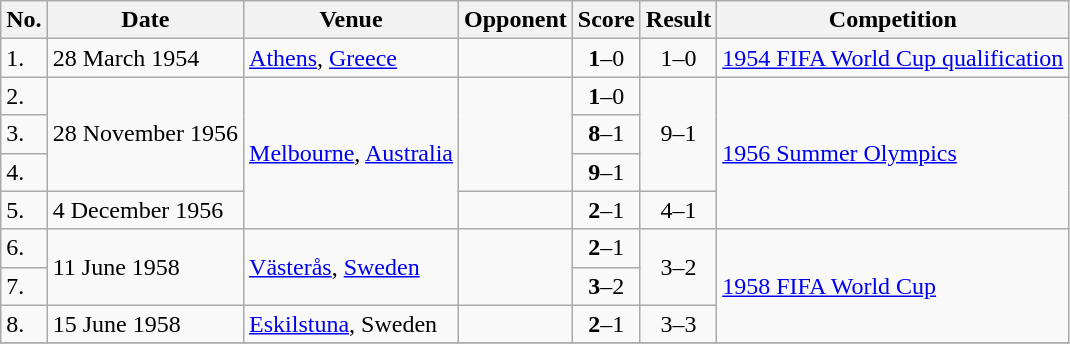<table class="wikitable">
<tr>
<th>No.</th>
<th>Date</th>
<th>Venue</th>
<th>Opponent</th>
<th>Score</th>
<th>Result</th>
<th>Competition</th>
</tr>
<tr>
<td>1.</td>
<td>28 March 1954</td>
<td><a href='#'>Athens</a>, <a href='#'>Greece</a></td>
<td></td>
<td align=center><strong>1</strong>–0</td>
<td align=center>1–0</td>
<td><a href='#'>1954 FIFA World Cup qualification</a></td>
</tr>
<tr>
<td>2.</td>
<td rowspan=3>28 November 1956</td>
<td rowspan=4><a href='#'>Melbourne</a>, <a href='#'>Australia</a></td>
<td rowspan=3></td>
<td align=center><strong>1</strong>–0</td>
<td rowspan=3 align=center>9–1</td>
<td rowspan=4><a href='#'>1956 Summer Olympics</a></td>
</tr>
<tr>
<td>3.</td>
<td align=center><strong>8</strong>–1</td>
</tr>
<tr>
<td>4.</td>
<td align=center><strong>9</strong>–1</td>
</tr>
<tr>
<td>5.</td>
<td>4 December 1956</td>
<td></td>
<td align=center><strong>2</strong>–1</td>
<td align=center>4–1</td>
</tr>
<tr>
<td>6.</td>
<td rowspan=2>11 June 1958</td>
<td rowspan=2><a href='#'>Västerås</a>, <a href='#'>Sweden</a></td>
<td rowspan=2></td>
<td align=center><strong>2</strong>–1</td>
<td rowspan=2 align=center>3–2</td>
<td rowspan=3><a href='#'>1958 FIFA World Cup</a></td>
</tr>
<tr>
<td>7.</td>
<td align=center><strong>3</strong>–2</td>
</tr>
<tr>
<td>8.</td>
<td>15 June 1958</td>
<td><a href='#'>Eskilstuna</a>, Sweden</td>
<td></td>
<td align=center><strong>2</strong>–1</td>
<td align=center>3–3</td>
</tr>
<tr>
</tr>
</table>
